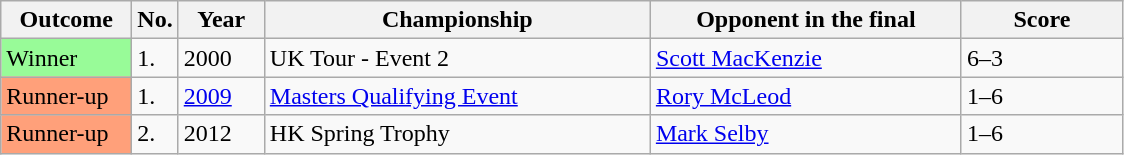<table class="sortable wikitable">
<tr>
<th width="80">Outcome</th>
<th width="20">No.</th>
<th width="50">Year</th>
<th width="250">Championship</th>
<th width="200">Opponent in the final</th>
<th width="100">Score</th>
</tr>
<tr>
<td style="background:#98FB98;">Winner</td>
<td>1.</td>
<td>2000</td>
<td>UK Tour - Event 2</td>
<td> <a href='#'>Scott MacKenzie</a></td>
<td>6–3</td>
</tr>
<tr>
<td style="background:#ffa07a;">Runner-up</td>
<td>1.</td>
<td><a href='#'>2009</a></td>
<td><a href='#'>Masters Qualifying Event</a></td>
<td> <a href='#'>Rory McLeod</a></td>
<td>1–6</td>
</tr>
<tr>
<td style="background:#ffa07a;">Runner-up</td>
<td>2.</td>
<td>2012</td>
<td>HK Spring Trophy</td>
<td> <a href='#'>Mark Selby</a></td>
<td>1–6</td>
</tr>
</table>
